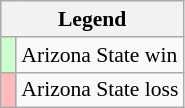<table class="wikitable" style="font-size:90%">
<tr>
<th colspan="2">Legend</th>
</tr>
<tr>
<td bgcolor="#ccffcc"> </td>
<td>Arizona State win</td>
</tr>
<tr>
<td bgcolor="#ffbbbb"> </td>
<td>Arizona State loss</td>
</tr>
</table>
